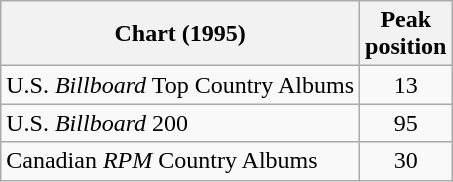<table class="wikitable">
<tr>
<th>Chart (1995)</th>
<th>Peak<br>position</th>
</tr>
<tr>
<td>U.S. <em>Billboard</em> Top Country Albums</td>
<td align="center">13</td>
</tr>
<tr>
<td>U.S. <em>Billboard</em> 200</td>
<td align="center">95</td>
</tr>
<tr>
<td>Canadian <em>RPM</em> Country Albums</td>
<td align="center">30</td>
</tr>
</table>
